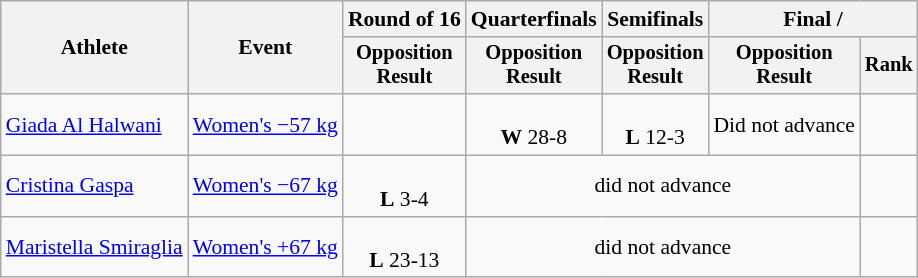<table class="wikitable" style="font-size:90%">
<tr>
<th rowspan=2>Athlete</th>
<th rowspan=2>Event</th>
<th>Round of 16</th>
<th>Quarterfinals</th>
<th>Semifinals</th>
<th colspan=2>Final / </th>
</tr>
<tr style="font-size:95%">
<th>Opposition<br>Result</th>
<th>Opposition<br>Result</th>
<th>Opposition<br>Result</th>
<th>Opposition<br>Result</th>
<th>Rank</th>
</tr>
<tr align=center>
<td align=left><a href='#'>Giada Al Halwani</a></td>
<td align=left><a href='#'>Women's −57 kg</a></td>
<td></td>
<td><br><strong>W</strong> 28-8</td>
<td><br><strong>L</strong> 12-3</td>
<td>Did not advance</td>
<td></td>
</tr>
<tr align=center>
<td align=left><a href='#'>Cristina Gaspa</a></td>
<td align=left><a href='#'>Women's −67 kg</a></td>
<td><br><strong>L</strong> 3-4</td>
<td colspan=3>did not advance</td>
<td></td>
</tr>
<tr align=center>
<td align=left><a href='#'>Maristella Smiraglia</a></td>
<td align=left><a href='#'>Women's +67 kg</a></td>
<td><br><strong>L</strong> 23-13</td>
<td colspan=3>did not advance</td>
<td></td>
</tr>
</table>
